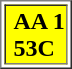<table border=1>
<tr bgcolor="#FFFF00">
<td> <span><strong>AA 1</strong></span><br> <span><strong>53C</strong></span> </td>
</tr>
</table>
